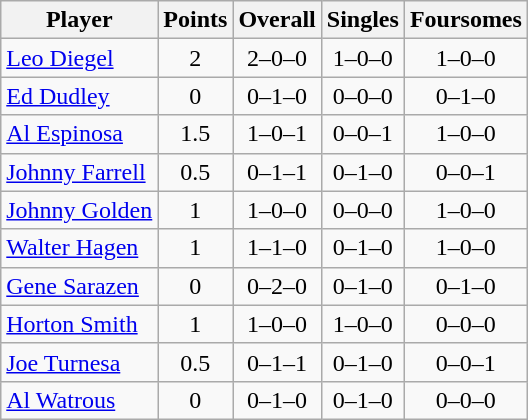<table class="wikitable sortable" style="text-align:center">
<tr>
<th>Player</th>
<th>Points</th>
<th>Overall</th>
<th>Singles</th>
<th>Foursomes</th>
</tr>
<tr>
<td align=left><a href='#'>Leo Diegel</a></td>
<td>2</td>
<td>2–0–0</td>
<td>1–0–0</td>
<td>1–0–0</td>
</tr>
<tr>
<td align=left><a href='#'>Ed Dudley</a></td>
<td>0</td>
<td>0–1–0</td>
<td>0–0–0</td>
<td>0–1–0</td>
</tr>
<tr>
<td align=left><a href='#'>Al Espinosa</a></td>
<td>1.5</td>
<td>1–0–1</td>
<td>0–0–1</td>
<td>1–0–0</td>
</tr>
<tr>
<td align=left><a href='#'>Johnny Farrell</a></td>
<td>0.5</td>
<td>0–1–1</td>
<td>0–1–0</td>
<td>0–0–1</td>
</tr>
<tr>
<td align=left><a href='#'>Johnny Golden</a></td>
<td>1</td>
<td>1–0–0</td>
<td>0–0–0</td>
<td>1–0–0</td>
</tr>
<tr>
<td align=left><a href='#'>Walter Hagen</a></td>
<td>1</td>
<td>1–1–0</td>
<td>0–1–0</td>
<td>1–0–0</td>
</tr>
<tr>
<td align=left><a href='#'>Gene Sarazen</a></td>
<td>0</td>
<td>0–2–0</td>
<td>0–1–0</td>
<td>0–1–0</td>
</tr>
<tr>
<td align=left><a href='#'>Horton Smith</a></td>
<td>1</td>
<td>1–0–0</td>
<td>1–0–0</td>
<td>0–0–0</td>
</tr>
<tr>
<td align=left><a href='#'>Joe Turnesa</a></td>
<td>0.5</td>
<td>0–1–1</td>
<td>0–1–0</td>
<td>0–0–1</td>
</tr>
<tr>
<td align=left><a href='#'>Al Watrous</a></td>
<td>0</td>
<td>0–1–0</td>
<td>0–1–0</td>
<td>0–0–0</td>
</tr>
</table>
